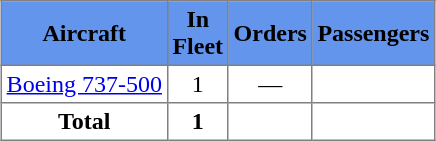<table class="toccolours" border="1" cellpadding="3" style="border-collapse:collapse;margin: 1em auto;">
<tr style="background:#6495ED;">
<th><span>Aircraft</span></th>
<th style="width:25px;"><span>In Fleet</span></th>
<th><span>Orders</span></th>
<th><span>Passengers</span></th>
</tr>
<tr>
<td><a href='#'>Boeing 737-500</a></td>
<td align=center>1</td>
<td align=center>—</td>
<td align=center></td>
</tr>
<tr>
<td align=center><strong>Total</strong></td>
<td align=center><strong>1</strong></td>
<td align=center></td>
<td colspan="2"></td>
</tr>
</table>
